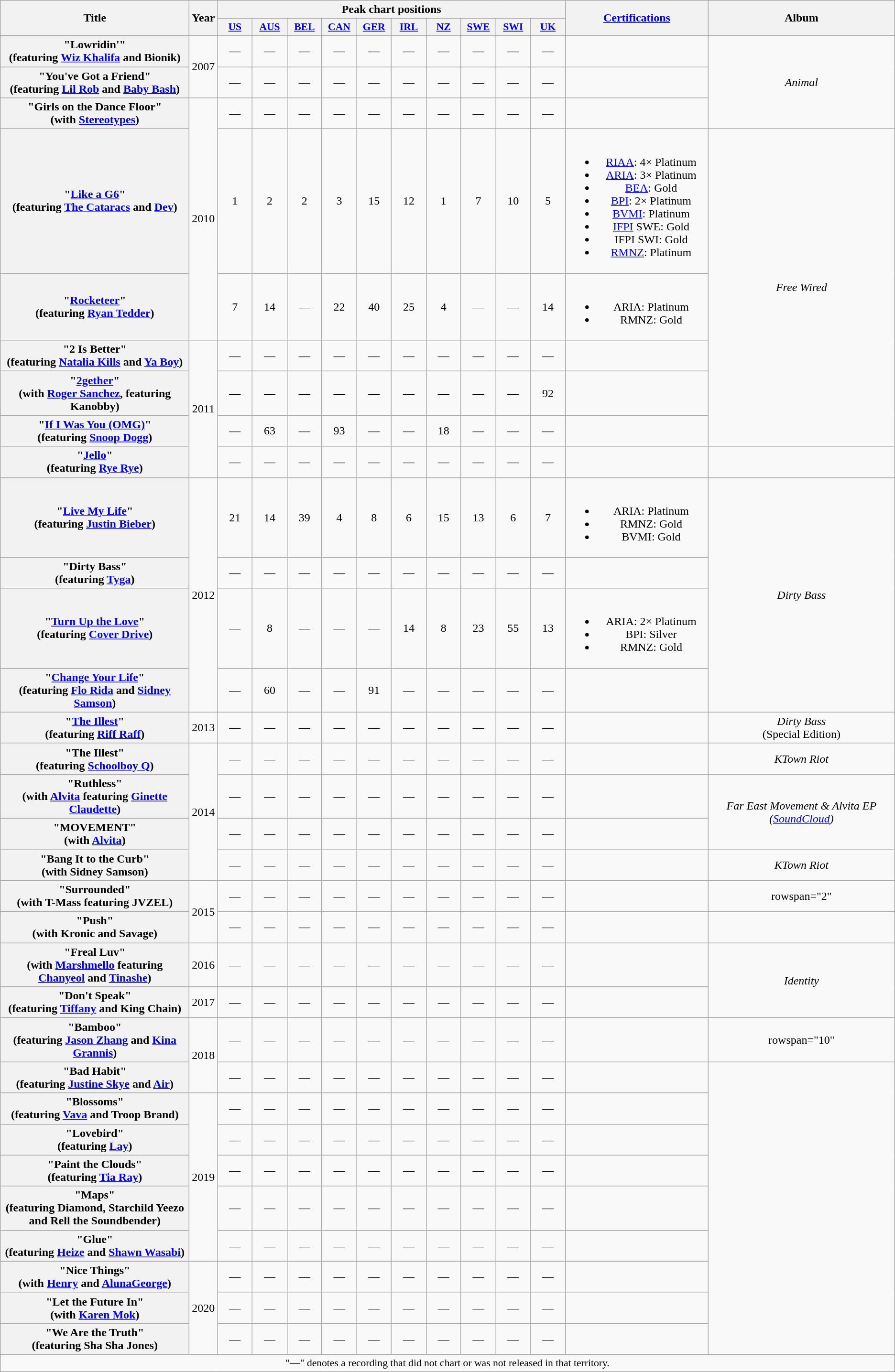<table class="wikitable plainrowheaders" style="text-align:center;">
<tr>
<th scope="col" rowspan="2" style="width:16em;">Title</th>
<th scope="col" rowspan="2" style="width:1em;">Year</th>
<th scope="col" colspan="10">Peak chart positions</th>
<th scope="col" rowspan="2" style="width:12em;"><a href='#'>Certifications</a></th>
<th scope="col" rowspan="2">Album</th>
</tr>
<tr>
<th scope="col" style="width:2.9em;font-size:90%;"><a href='#'>US</a><br></th>
<th scope="col" style="width:2.9em;font-size:90%;"><a href='#'>AUS</a><br></th>
<th scope="col" style="width:2.9em;font-size:90%;"><a href='#'>BEL</a><br></th>
<th scope="col" style="width:2.9em;font-size:90%;"><a href='#'>CAN</a><br></th>
<th scope="col" style="width:2.9em;font-size:90%;"><a href='#'>GER</a><br></th>
<th scope="col" style="width:2.9em;font-size:90%;"><a href='#'>IRL</a><br></th>
<th scope="col" style="width:2.9em;font-size:90%;"><a href='#'>NZ</a><br></th>
<th scope="col" style="width:2.9em;font-size:90%;"><a href='#'>SWE</a><br></th>
<th scope="col" style="width:2.9em;font-size:90%;"><a href='#'>SWI</a><br></th>
<th scope="col" style="width:2.9em;font-size:90%;"><a href='#'>UK</a><br></th>
</tr>
<tr>
<th scope="row">"Lowridin'"<br><span>(featuring <a href='#'>Wiz Khalifa</a> and Bionik)</span></th>
<td rowspan="2">2007</td>
<td>—</td>
<td>—</td>
<td>—</td>
<td>—</td>
<td>—</td>
<td>—</td>
<td>—</td>
<td>—</td>
<td>—</td>
<td>—</td>
<td></td>
<td rowspan="3"><em>Animal</em></td>
</tr>
<tr>
<th scope="row">"You've Got a Friend"<br><span>(featuring <a href='#'>Lil Rob</a> and <a href='#'>Baby Bash</a>)</span></th>
<td>—</td>
<td>—</td>
<td>—</td>
<td>—</td>
<td>—</td>
<td>—</td>
<td>—</td>
<td>—</td>
<td>—</td>
<td>—</td>
<td></td>
</tr>
<tr>
<th scope="row">"Girls on the Dance Floor"<br><span>(with <a href='#'>Stereotypes</a>)</span></th>
<td rowspan="3">2010</td>
<td>—</td>
<td>—</td>
<td>—</td>
<td>—</td>
<td>—</td>
<td>—</td>
<td>—</td>
<td>—</td>
<td>—</td>
<td>—</td>
<td></td>
</tr>
<tr>
<th scope="row">"<a href='#'>Like a G6</a>"<br><span>(featuring <a href='#'>The Cataracs</a> and <a href='#'>Dev</a>)</span></th>
<td>1</td>
<td>2</td>
<td>2</td>
<td>3</td>
<td>15</td>
<td>12</td>
<td>1</td>
<td>7</td>
<td>10</td>
<td>5</td>
<td><br><ul><li><a href='#'>RIAA</a>: 4× Platinum</li><li><a href='#'>ARIA</a>: 3× Platinum</li><li><a href='#'>BEA</a>: Gold</li><li><a href='#'>BPI</a>: 2× Platinum</li><li><a href='#'>BVMI</a>: Platinum</li><li><a href='#'>IFPI</a> SWE: Gold</li><li>IFPI SWI: Gold</li><li><a href='#'>RMNZ</a>: Platinum</li></ul></td>
<td rowspan="5"><em>Free Wired</em></td>
</tr>
<tr>
<th scope="row">"<a href='#'>Rocketeer</a>"<br><span>(featuring <a href='#'>Ryan Tedder</a>)</span></th>
<td>7</td>
<td>14</td>
<td>—</td>
<td>22</td>
<td>40</td>
<td>25</td>
<td>4</td>
<td>—</td>
<td>—</td>
<td>14</td>
<td><br><ul><li>ARIA: Platinum</li><li>RMNZ: Gold</li></ul></td>
</tr>
<tr>
<th scope="row">"2 Is Better"<br><span>(featuring <a href='#'>Natalia Kills</a> and <a href='#'>Ya Boy</a>)</span></th>
<td rowspan="4">2011</td>
<td>—</td>
<td>—</td>
<td>—</td>
<td>—</td>
<td>—</td>
<td>—</td>
<td>—</td>
<td>—</td>
<td>—</td>
<td>—</td>
<td></td>
</tr>
<tr>
<th scope="row">"<a href='#'>2gether</a>"<br><span>(with <a href='#'>Roger Sanchez</a>, featuring Kanobby)</span></th>
<td>—</td>
<td>—</td>
<td>—</td>
<td>—</td>
<td>—</td>
<td>—</td>
<td>—</td>
<td>—</td>
<td>—</td>
<td>92</td>
<td></td>
</tr>
<tr>
<th scope="row">"<a href='#'>If I Was You (OMG)</a>"<br><span>(featuring <a href='#'>Snoop Dogg</a>)</span></th>
<td>—</td>
<td>63</td>
<td>—</td>
<td>93</td>
<td>—</td>
<td>—</td>
<td>18</td>
<td>—</td>
<td>—</td>
<td>—</td>
<td></td>
</tr>
<tr>
<th scope="row">"<a href='#'>Jello</a>"<br><span>(featuring <a href='#'>Rye Rye</a>)</span></th>
<td>—</td>
<td>—</td>
<td>—</td>
<td>—</td>
<td>—</td>
<td>—</td>
<td>—</td>
<td>—</td>
<td>—</td>
<td>—</td>
<td></td>
<td></td>
</tr>
<tr>
<th scope="row">"<a href='#'>Live My Life</a>"<br><span>(featuring <a href='#'>Justin Bieber</a>)</span></th>
<td rowspan="4">2012</td>
<td>21</td>
<td>14</td>
<td>39</td>
<td>4</td>
<td>8</td>
<td>6</td>
<td>15</td>
<td>13</td>
<td>6</td>
<td>7</td>
<td><br><ul><li>ARIA: Platinum</li><li>RMNZ: Gold</li><li>BVMI: Gold</li></ul></td>
<td rowspan="4"><em>Dirty Bass</em></td>
</tr>
<tr>
<th scope="row">"Dirty Bass"<br><span>(featuring <a href='#'>Tyga</a>)</span></th>
<td>—</td>
<td>—</td>
<td>—</td>
<td>—</td>
<td>—</td>
<td>—</td>
<td>—</td>
<td>—</td>
<td>—</td>
<td>—</td>
<td></td>
</tr>
<tr>
<th scope="row">"<a href='#'>Turn Up the Love</a>"<br><span>(featuring <a href='#'>Cover Drive</a>)</span></th>
<td>—</td>
<td>8</td>
<td>—</td>
<td>—</td>
<td>—</td>
<td>14</td>
<td>8</td>
<td>23</td>
<td>55</td>
<td>13</td>
<td><br><ul><li>ARIA: 2× Platinum</li><li>BPI: Silver</li><li>RMNZ: Gold</li></ul></td>
</tr>
<tr>
<th scope="row">"<a href='#'>Change Your Life</a>"<br><span>(featuring <a href='#'>Flo Rida</a> and <a href='#'>Sidney Samson</a>)</span></th>
<td>—</td>
<td>60</td>
<td>—</td>
<td>—</td>
<td>91</td>
<td>—</td>
<td>—</td>
<td>—</td>
<td>—</td>
<td>—</td>
<td></td>
</tr>
<tr>
<th scope="row">"<a href='#'>The Illest</a>"<br><span>(featuring <a href='#'>Riff Raff</a>)</span></th>
<td>2013</td>
<td>—</td>
<td>—</td>
<td>—</td>
<td>—</td>
<td>—</td>
<td>—</td>
<td>—</td>
<td>—</td>
<td>—</td>
<td>—</td>
<td></td>
<td><em>Dirty Bass</em><br>(Special Edition)</td>
</tr>
<tr>
<th scope="row">"The Illest"<br><span>(featuring <a href='#'>Schoolboy Q</a>)</span></th>
<td rowspan="4">2014</td>
<td>—</td>
<td>—</td>
<td>—</td>
<td>—</td>
<td>—</td>
<td>—</td>
<td>—</td>
<td>—</td>
<td>—</td>
<td>—</td>
<td></td>
<td rowspan="1"><em>KTown Riot</em></td>
</tr>
<tr>
<th scope="row">"Ruthless"<br><span>(with <a href='#'>Alvita</a> featuring <a href='#'>Ginette Claudette</a>)</span></th>
<td>—</td>
<td>—</td>
<td>—</td>
<td>—</td>
<td>—</td>
<td>—</td>
<td>—</td>
<td>—</td>
<td>—</td>
<td>—</td>
<td></td>
<td rowspan="2"><em>Far East Movement & Alvita EP (<a href='#'>SoundCloud</a>)</em></td>
</tr>
<tr>
<th scope="row">"MOVEMENT"<br><span>(with <a href='#'>Alvita</a>)</span></th>
<td>—</td>
<td>—</td>
<td>—</td>
<td>—</td>
<td>—</td>
<td>—</td>
<td>—</td>
<td>—</td>
<td>—</td>
<td>—</td>
<td></td>
</tr>
<tr>
<th scope="row">"Bang It to the Curb"<br><span>(with Sidney Samson)</span></th>
<td>—</td>
<td>—</td>
<td>—</td>
<td>—</td>
<td>—</td>
<td>—</td>
<td>—</td>
<td>—</td>
<td>—</td>
<td>—</td>
<td></td>
<td rowspan="1"><em>KTown Riot</em></td>
</tr>
<tr>
<th scope="row">"Surrounded"<br><span>(with T-Mass featuring JVZEL)</span></th>
<td rowspan="2">2015</td>
<td>—</td>
<td>—</td>
<td>—</td>
<td>—</td>
<td>—</td>
<td>—</td>
<td>—</td>
<td>—</td>
<td>—</td>
<td>—</td>
<td></td>
<td>rowspan="2" </td>
</tr>
<tr>
<th scope="row">"Push"<br><span>(with Kronic and Savage)</span></th>
<td>—</td>
<td>—</td>
<td>—</td>
<td>—</td>
<td>—</td>
<td>—</td>
<td>—</td>
<td>—</td>
<td>—</td>
<td>—</td>
<td></td>
</tr>
<tr>
<th scope="row">"Freal Luv"<br><span>(with <a href='#'>Marshmello</a> featuring <a href='#'>Chanyeol</a> and <a href='#'>Tinashe</a>)</span></th>
<td>2016</td>
<td>—</td>
<td>—</td>
<td>—</td>
<td>—</td>
<td>—</td>
<td>—</td>
<td>—</td>
<td>—</td>
<td>—</td>
<td>—</td>
<td></td>
<td rowspan="2"><em>Identity</em></td>
</tr>
<tr>
<th scope="row">"Don't Speak"<br><span>(featuring <a href='#'>Tiffany</a> and King Chain)</span></th>
<td>2017</td>
<td>—</td>
<td>—</td>
<td>—</td>
<td>—</td>
<td>—</td>
<td>—</td>
<td>—</td>
<td>—</td>
<td>—</td>
<td>—</td>
<td></td>
</tr>
<tr>
<th scope="row">"Bamboo"<br><span>(featuring <a href='#'>Jason Zhang</a> and <a href='#'>Kina Grannis</a>)</span></th>
<td rowspan="2">2018</td>
<td>—</td>
<td>—</td>
<td>—</td>
<td>—</td>
<td>—</td>
<td>—</td>
<td>—</td>
<td>—</td>
<td>—</td>
<td>—</td>
<td></td>
<td>rowspan="10" </td>
</tr>
<tr>
<th scope="row">"Bad Habit"<br><span>(featuring <a href='#'>Justine Skye</a> and <a href='#'>Air</a>)</span></th>
<td>—</td>
<td>—</td>
<td>—</td>
<td>—</td>
<td>—</td>
<td>—</td>
<td>—</td>
<td>—</td>
<td>—</td>
<td>—</td>
<td></td>
</tr>
<tr>
<th scope="row">"Blossoms"<br><span>(featuring <a href='#'>Vava</a> and Troop Brand)</span></th>
<td rowspan="5">2019</td>
<td>—</td>
<td>—</td>
<td>—</td>
<td>—</td>
<td>—</td>
<td>—</td>
<td>—</td>
<td>—</td>
<td>—</td>
<td>—</td>
<td></td>
</tr>
<tr>
<th scope="row">"Lovebird"<br><span>(featuring <a href='#'>Lay</a>)</span></th>
<td>—</td>
<td>—</td>
<td>—</td>
<td>—</td>
<td>—</td>
<td>—</td>
<td>—</td>
<td>—</td>
<td>—</td>
<td>—</td>
<td></td>
</tr>
<tr>
<th scope="row">"Paint the Clouds"<br><span>(featuring <a href='#'>Tia Ray</a>)</span></th>
<td>—</td>
<td>—</td>
<td>—</td>
<td>—</td>
<td>—</td>
<td>—</td>
<td>—</td>
<td>—</td>
<td>—</td>
<td>—</td>
<td></td>
</tr>
<tr>
<th scope="row">"Maps"<br><span>(featuring Diamond, Starchild Yeezo and Rell the Soundbender)</span></th>
<td>—</td>
<td>—</td>
<td>—</td>
<td>—</td>
<td>—</td>
<td>—</td>
<td>—</td>
<td>—</td>
<td>—</td>
<td>—</td>
<td></td>
</tr>
<tr>
<th scope="row">"Glue"<br><span>(featuring <a href='#'>Heize</a> and <a href='#'>Shawn Wasabi</a>)</span></th>
<td>—</td>
<td>—</td>
<td>—</td>
<td>—</td>
<td>—</td>
<td>—</td>
<td>—</td>
<td>—</td>
<td>—</td>
<td>—</td>
<td></td>
</tr>
<tr>
<th scope="row">"Nice Things" <br><span>(with <a href='#'>Henry</a> and <a href='#'>AlunaGeorge</a>)</span></th>
<td rowspan="3">2020</td>
<td>—</td>
<td>—</td>
<td>—</td>
<td>—</td>
<td>—</td>
<td>—</td>
<td>—</td>
<td>—</td>
<td>—</td>
<td>—</td>
<td></td>
</tr>
<tr>
<th scope="row">"Let the Future In"<br><span>(with <a href='#'>Karen Mok</a>)</span></th>
<td>—</td>
<td>—</td>
<td>—</td>
<td>—</td>
<td>—</td>
<td>—</td>
<td>—</td>
<td>—</td>
<td>—</td>
<td>—</td>
<td></td>
</tr>
<tr>
<th scope="row">"We Are the Truth" <br><span>(featuring Sha Sha Jones)</span></th>
<td>—</td>
<td>—</td>
<td>—</td>
<td>—</td>
<td>—</td>
<td>—</td>
<td>—</td>
<td>—</td>
<td>—</td>
<td>—</td>
<td></td>
</tr>
<tr>
<td colspan="15" style="font-size:90%">"—" denotes a recording that did not chart or was not released in that territory.</td>
</tr>
</table>
